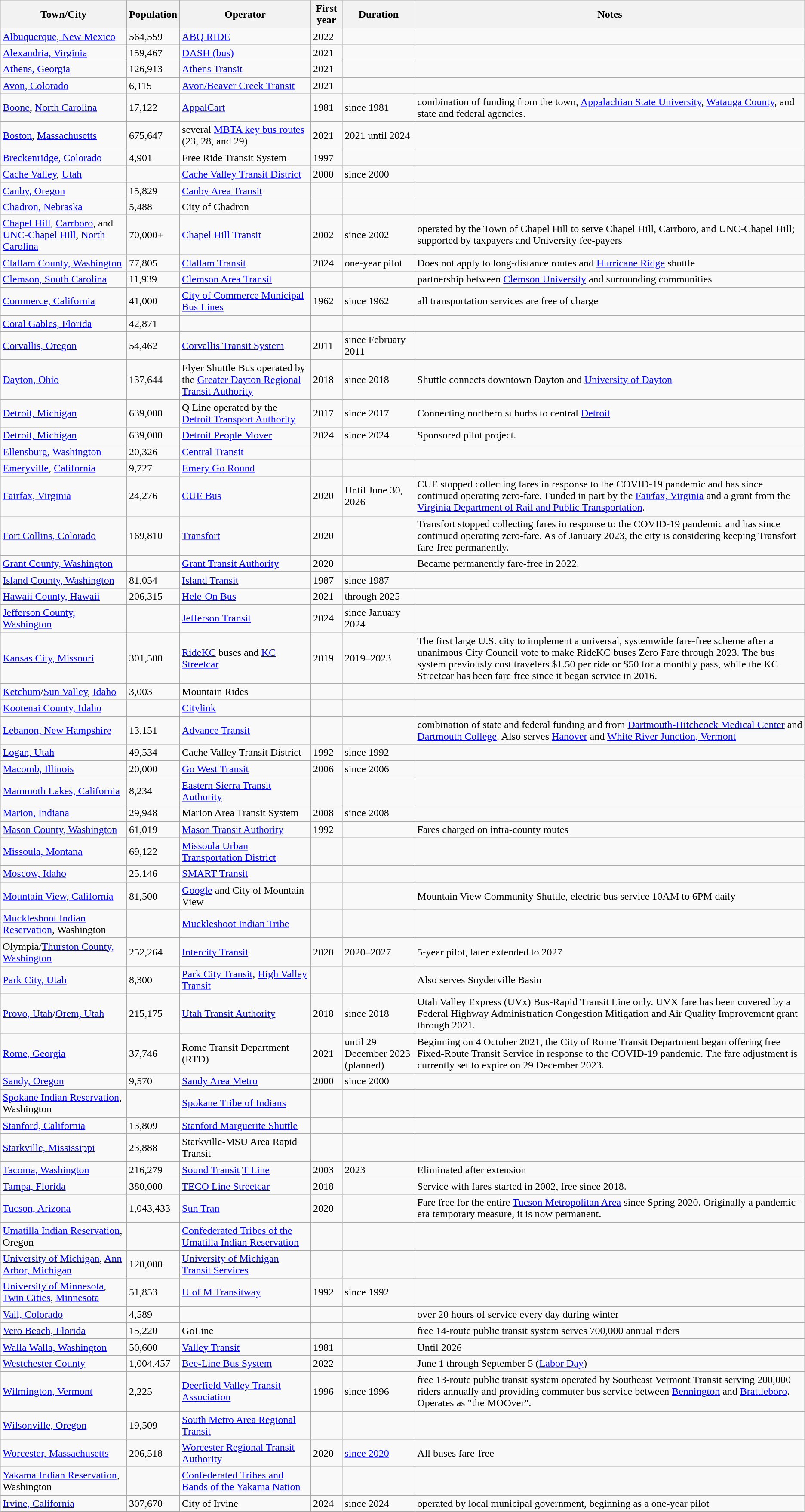<table class="wikitable sortable">
<tr>
<th>Town/City</th>
<th data-sort-type="Number">Population</th>
<th>Operator</th>
<th data-sort-type="Number">First year</th>
<th>Duration</th>
<th>Notes</th>
</tr>
<tr>
<td><a href='#'>Albuquerque, New Mexico</a></td>
<td>564,559</td>
<td><a href='#'>ABQ RIDE</a></td>
<td>2022</td>
<td></td>
<td></td>
</tr>
<tr>
<td><a href='#'>Alexandria, Virginia</a></td>
<td>159,467</td>
<td><a href='#'>DASH (bus)</a></td>
<td>2021</td>
<td></td>
<td></td>
</tr>
<tr>
<td><a href='#'>Athens, Georgia</a></td>
<td>126,913</td>
<td><a href='#'>Athens Transit</a></td>
<td>2021</td>
<td></td>
<td></td>
</tr>
<tr>
<td><a href='#'>Avon, Colorado</a></td>
<td>6,115</td>
<td><a href='#'>Avon/Beaver Creek Transit</a></td>
<td>2021</td>
<td></td>
<td></td>
</tr>
<tr>
<td><a href='#'>Boone</a>, <a href='#'>North Carolina</a></td>
<td>17,122</td>
<td><a href='#'>AppalCart</a></td>
<td>1981</td>
<td>since 1981</td>
<td>combination of funding from the town, <a href='#'>Appalachian State University</a>, <a href='#'>Watauga County</a>, and state and federal agencies.</td>
</tr>
<tr>
<td><a href='#'>Boston</a>, <a href='#'>Massachusetts</a></td>
<td>675,647</td>
<td>several <a href='#'>MBTA key bus routes</a> (23, 28, and 29)</td>
<td>2021</td>
<td>2021 until 2024</td>
<td></td>
</tr>
<tr>
<td><a href='#'>Breckenridge, Colorado</a></td>
<td>4,901</td>
<td>Free Ride Transit System</td>
<td>1997</td>
<td></td>
<td></td>
</tr>
<tr>
<td><a href='#'>Cache Valley</a>, <a href='#'>Utah</a></td>
<td></td>
<td><a href='#'>Cache Valley Transit District</a></td>
<td>2000</td>
<td>since 2000</td>
<td></td>
</tr>
<tr>
<td><a href='#'>Canby, Oregon</a></td>
<td>15,829</td>
<td><a href='#'>Canby Area Transit</a></td>
<td></td>
<td></td>
<td></td>
</tr>
<tr>
<td><a href='#'>Chadron, Nebraska</a></td>
<td>5,488</td>
<td>City of Chadron</td>
<td></td>
<td></td>
<td></td>
</tr>
<tr>
<td><a href='#'>Chapel Hill</a>, <a href='#'>Carrboro</a>, and <a href='#'>UNC-Chapel Hill</a>, <a href='#'>North Carolina</a></td>
<td>70,000+</td>
<td><a href='#'>Chapel Hill Transit</a></td>
<td>2002</td>
<td>since 2002</td>
<td>operated by the Town of Chapel Hill to serve Chapel Hill, Carrboro, and UNC-Chapel Hill; supported by taxpayers and University fee-payers</td>
</tr>
<tr>
<td><a href='#'>Clallam County, Washington</a></td>
<td>77,805</td>
<td><a href='#'>Clallam Transit</a></td>
<td>2024</td>
<td>one-year pilot</td>
<td>Does not apply to long-distance routes and <a href='#'>Hurricane Ridge</a> shuttle</td>
</tr>
<tr>
<td><a href='#'>Clemson, South Carolina</a></td>
<td>11,939</td>
<td><a href='#'>Clemson Area Transit</a></td>
<td></td>
<td></td>
<td>partnership between <a href='#'>Clemson University</a> and surrounding communities</td>
</tr>
<tr>
<td><a href='#'>Commerce, California</a></td>
<td>41,000</td>
<td><a href='#'>City of Commerce Municipal Bus Lines</a></td>
<td>1962</td>
<td>since 1962</td>
<td>all transportation services are free of charge</td>
</tr>
<tr>
<td><a href='#'>Coral Gables, Florida</a></td>
<td>42,871</td>
<td></td>
<td></td>
<td></td>
<td></td>
</tr>
<tr>
<td><a href='#'>Corvallis, Oregon</a></td>
<td>54,462</td>
<td><a href='#'>Corvallis Transit System</a></td>
<td>2011</td>
<td>since February 2011</td>
<td></td>
</tr>
<tr>
<td><a href='#'>Dayton, Ohio</a></td>
<td>137,644</td>
<td>Flyer Shuttle Bus operated by the <a href='#'>Greater Dayton Regional Transit Authority</a></td>
<td>2018</td>
<td>since 2018</td>
<td>Shuttle connects downtown Dayton and <a href='#'>University of Dayton</a></td>
</tr>
<tr>
<td><a href='#'>Detroit, Michigan</a></td>
<td>639,000</td>
<td>Q Line operated by the <a href='#'>Detroit Transport Authority</a></td>
<td>2017</td>
<td>since 2017</td>
<td>Connecting northern suburbs to central <a href='#'>Detroit</a></td>
</tr>
<tr>
<td><a href='#'>Detroit, Michigan</a></td>
<td>639,000</td>
<td><a href='#'>Detroit People Mover</a></td>
<td>2024</td>
<td>since 2024</td>
<td>Sponsored pilot project.</td>
</tr>
<tr>
<td><a href='#'>Ellensburg, Washington</a></td>
<td>20,326</td>
<td><a href='#'>Central Transit</a></td>
<td></td>
<td></td>
<td></td>
</tr>
<tr>
<td><a href='#'>Emeryville</a>, <a href='#'>California</a></td>
<td>9,727</td>
<td><a href='#'>Emery Go Round</a></td>
<td></td>
<td></td>
<td></td>
</tr>
<tr>
<td><a href='#'>Fairfax, Virginia</a></td>
<td>24,276</td>
<td><a href='#'>CUE Bus</a></td>
<td>2020</td>
<td>Until June 30, 2026</td>
<td> CUE stopped collecting fares in response to the COVID-19 pandemic and has since continued operating zero-fare. Funded in part by the <a href='#'>Fairfax, Virginia</a> and a grant from the <a href='#'>Virginia Department of Rail and Public Transportation</a>.</td>
</tr>
<tr>
<td><a href='#'>Fort Collins, Colorado</a></td>
<td>169,810</td>
<td><a href='#'>Transfort</a></td>
<td>2020</td>
<td></td>
<td>Transfort stopped collecting fares in response to the COVID-19 pandemic and has since continued operating zero-fare. As of January 2023, the city is considering keeping Transfort fare-free permanently.</td>
</tr>
<tr>
<td><a href='#'>Grant County, Washington</a></td>
<td></td>
<td><a href='#'>Grant Transit Authority</a></td>
<td>2020</td>
<td></td>
<td>Became permanently fare-free in 2022.</td>
</tr>
<tr>
<td><a href='#'>Island County, Washington</a></td>
<td>81,054</td>
<td><a href='#'>Island Transit</a></td>
<td>1987</td>
<td>since 1987</td>
<td></td>
</tr>
<tr>
<td><a href='#'>Hawaii County, Hawaii</a></td>
<td>206,315</td>
<td><a href='#'>Hele-On Bus</a></td>
<td>2021</td>
<td>through 2025</td>
<td></td>
</tr>
<tr>
<td><a href='#'>Jefferson County, Washington</a></td>
<td></td>
<td><a href='#'>Jefferson Transit</a></td>
<td>2024</td>
<td>since January 2024</td>
<td></td>
</tr>
<tr>
<td><a href='#'>Kansas City, Missouri</a></td>
<td>301,500</td>
<td><a href='#'>RideKC</a> buses and <a href='#'>KC Streetcar</a></td>
<td>2019</td>
<td>2019–2023</td>
<td>The first large U.S. city to implement a universal, systemwide fare-free scheme after a unanimous City Council vote to make RideKC buses Zero Fare through 2023. The bus system previously cost travelers $1.50 per ride or $50 for a monthly pass, while the KC Streetcar has been fare free since it began service in 2016.</td>
</tr>
<tr>
<td><a href='#'>Ketchum</a>/<a href='#'>Sun Valley</a>, <a href='#'>Idaho</a></td>
<td>3,003</td>
<td>Mountain Rides</td>
<td></td>
<td></td>
<td></td>
</tr>
<tr>
<td><a href='#'>Kootenai County, Idaho</a></td>
<td></td>
<td><a href='#'>Citylink</a></td>
<td></td>
<td></td>
<td></td>
</tr>
<tr>
<td><a href='#'>Lebanon, New Hampshire</a></td>
<td>13,151</td>
<td><a href='#'>Advance Transit</a></td>
<td></td>
<td></td>
<td>combination of state and federal funding and from <a href='#'>Dartmouth-Hitchcock Medical Center</a> and <a href='#'>Dartmouth College</a>. Also serves <a href='#'>Hanover</a> and <a href='#'>White River Junction, Vermont</a></td>
</tr>
<tr>
<td><a href='#'>Logan, Utah</a></td>
<td>49,534</td>
<td>Cache Valley Transit District</td>
<td>1992</td>
<td>since 1992</td>
<td></td>
</tr>
<tr>
<td><a href='#'>Macomb, Illinois</a></td>
<td>20,000</td>
<td><a href='#'>Go West Transit</a></td>
<td>2006</td>
<td>since 2006</td>
<td></td>
</tr>
<tr>
<td><a href='#'>Mammoth Lakes, California</a></td>
<td>8,234</td>
<td><a href='#'>Eastern Sierra Transit Authority</a></td>
<td></td>
<td></td>
<td></td>
</tr>
<tr>
<td><a href='#'>Marion, Indiana</a></td>
<td>29,948</td>
<td>Marion Area Transit System</td>
<td>2008</td>
<td>since 2008</td>
<td></td>
</tr>
<tr>
<td><a href='#'>Mason County, Washington</a></td>
<td>61,019</td>
<td><a href='#'>Mason Transit Authority</a></td>
<td>1992</td>
<td></td>
<td>Fares charged on intra-county routes</td>
</tr>
<tr>
<td><a href='#'>Missoula, Montana</a></td>
<td>69,122</td>
<td><a href='#'>Missoula Urban Transportation District</a></td>
<td></td>
<td></td>
<td></td>
</tr>
<tr>
<td><a href='#'>Moscow, Idaho</a></td>
<td>25,146</td>
<td><a href='#'>SMART Transit</a></td>
<td></td>
<td></td>
<td></td>
</tr>
<tr>
<td><a href='#'>Mountain View, California</a></td>
<td>81,500</td>
<td><a href='#'>Google</a> and City of Mountain View</td>
<td></td>
<td></td>
<td>Mountain View Community Shuttle, electric bus service 10AM to 6PM daily</td>
</tr>
<tr>
<td><a href='#'>Muckleshoot Indian Reservation</a>, Washington</td>
<td></td>
<td><a href='#'>Muckleshoot Indian Tribe</a></td>
<td></td>
<td></td>
<td></td>
</tr>
<tr>
<td>Olympia/<a href='#'>Thurston County, Washington</a></td>
<td>252,264</td>
<td><a href='#'>Intercity Transit</a></td>
<td>2020</td>
<td>2020–2027</td>
<td>5-year pilot, later extended to 2027</td>
</tr>
<tr>
<td><a href='#'>Park City, Utah</a></td>
<td>8,300</td>
<td><a href='#'>Park City Transit</a>, <a href='#'>High Valley Transit</a></td>
<td></td>
<td></td>
<td>Also serves Snyderville Basin</td>
</tr>
<tr>
<td><a href='#'>Provo, Utah</a>/<a href='#'>Orem, Utah</a></td>
<td>215,175</td>
<td><a href='#'>Utah Transit Authority</a></td>
<td>2018</td>
<td>since 2018</td>
<td>Utah Valley Express (UVx) Bus-Rapid Transit Line only. UVX fare has been covered by a Federal Highway Administration Congestion Mitigation and Air Quality Improvement grant through 2021.</td>
</tr>
<tr>
<td><a href='#'>Rome, Georgia</a></td>
<td>37,746</td>
<td>Rome Transit Department (RTD)</td>
<td>2021</td>
<td>until 29 December 2023 (planned)</td>
<td>Beginning on 4 October 2021, the City of Rome Transit Department began offering free Fixed-Route Transit Service in response to the COVID-19 pandemic. The fare adjustment is currently set to expire on 29 December 2023.</td>
</tr>
<tr>
<td><a href='#'>Sandy, Oregon</a></td>
<td>9,570</td>
<td><a href='#'>Sandy Area Metro</a></td>
<td>2000</td>
<td>since 2000</td>
<td></td>
</tr>
<tr>
<td><a href='#'>Spokane Indian Reservation</a>, Washington</td>
<td></td>
<td><a href='#'>Spokane Tribe of Indians</a></td>
<td></td>
<td></td>
<td></td>
</tr>
<tr>
<td><a href='#'>Stanford, California</a></td>
<td>13,809</td>
<td><a href='#'>Stanford Marguerite Shuttle</a></td>
<td></td>
<td></td>
<td></td>
</tr>
<tr>
<td><a href='#'>Starkville, Mississippi</a></td>
<td>23,888</td>
<td>Starkville-MSU Area Rapid Transit</td>
<td></td>
<td></td>
<td></td>
</tr>
<tr>
<td><a href='#'>Tacoma, Washington</a></td>
<td>216,279</td>
<td><a href='#'>Sound Transit</a> <a href='#'>T Line</a></td>
<td>2003</td>
<td>2023</td>
<td>Eliminated after extension</td>
</tr>
<tr>
<td><a href='#'>Tampa, Florida</a></td>
<td>380,000</td>
<td><a href='#'>TECO Line Streetcar</a></td>
<td>2018</td>
<td></td>
<td>Service with fares started in 2002, free since 2018.</td>
</tr>
<tr>
<td><a href='#'>Tucson, Arizona</a></td>
<td>1,043,433</td>
<td><a href='#'>Sun Tran</a></td>
<td>2020</td>
<td></td>
<td>Fare free for the entire <a href='#'>Tucson Metropolitan Area</a> since Spring 2020. Originally a pandemic-era temporary measure, it is now permanent.</td>
</tr>
<tr>
<td><a href='#'>Umatilla Indian Reservation</a>, Oregon</td>
<td></td>
<td><a href='#'>Confederated Tribes of the Umatilla Indian Reservation</a></td>
<td></td>
<td></td>
<td></td>
</tr>
<tr>
<td><a href='#'>University of Michigan</a>, <a href='#'>Ann Arbor, Michigan</a></td>
<td>120,000</td>
<td><a href='#'>University of Michigan Transit Services</a></td>
<td></td>
<td></td>
<td></td>
</tr>
<tr>
<td><a href='#'>University of Minnesota</a>, <a href='#'>Twin Cities</a>, <a href='#'>Minnesota</a></td>
<td>51,853</td>
<td><a href='#'>U of M Transitway</a></td>
<td>1992</td>
<td>since 1992</td>
<td></td>
</tr>
<tr>
<td><a href='#'>Vail, Colorado</a></td>
<td>4,589</td>
<td></td>
<td></td>
<td></td>
<td>over 20 hours of service every day during winter</td>
</tr>
<tr>
<td><a href='#'>Vero Beach, Florida</a></td>
<td>15,220</td>
<td>GoLine</td>
<td></td>
<td></td>
<td>free 14-route public transit system serves 700,000 annual riders</td>
</tr>
<tr>
<td><a href='#'>Walla Walla, Washington</a></td>
<td>50,600</td>
<td><a href='#'>Valley Transit</a></td>
<td>1981</td>
<td></td>
<td>Until 2026</td>
</tr>
<tr>
<td><a href='#'>Westchester County</a></td>
<td>1,004,457</td>
<td><a href='#'>Bee-Line Bus System</a></td>
<td>2022</td>
<td></td>
<td>June 1 through September 5 (<a href='#'>Labor Day</a>)</td>
</tr>
<tr>
<td><a href='#'>Wilmington, Vermont</a></td>
<td>2,225</td>
<td><a href='#'>Deerfield Valley Transit Association</a></td>
<td>1996</td>
<td>since 1996</td>
<td>free 13-route public transit system operated by Southeast Vermont Transit serving 200,000 riders annually and providing commuter bus service between <a href='#'>Bennington</a> and <a href='#'>Brattleboro</a>. Operates as "the MOOver".</td>
</tr>
<tr>
<td><a href='#'>Wilsonville, Oregon</a></td>
<td>19,509</td>
<td><a href='#'>South Metro Area Regional Transit</a></td>
<td></td>
<td></td>
<td></td>
</tr>
<tr>
<td><a href='#'>Worcester, Massachusetts</a></td>
<td>206,518</td>
<td><a href='#'>Worcester Regional Transit Authority</a></td>
<td>2020</td>
<td><a href='#'>since 2020</a></td>
<td>All buses fare-free</td>
</tr>
<tr>
<td><a href='#'>Yakama Indian Reservation</a>, Washington</td>
<td></td>
<td><a href='#'>Confederated Tribes and Bands of the Yakama Nation</a></td>
<td></td>
<td></td>
<td></td>
</tr>
<tr>
<td><a href='#'>Irvine, California</a></td>
<td>307,670</td>
<td>City of Irvine</td>
<td>2024</td>
<td>since 2024</td>
<td>operated by local municipal government, beginning as a one-year pilot</td>
</tr>
</table>
